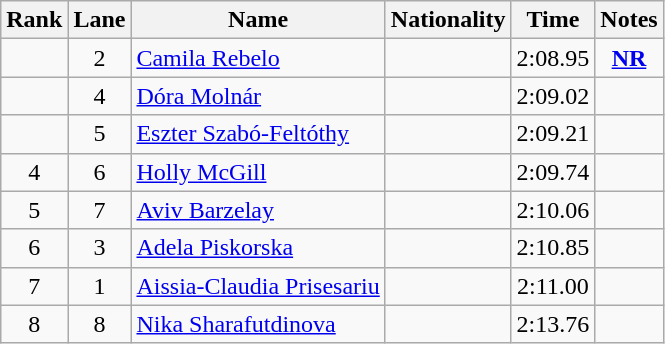<table class="wikitable sortable" style="text-align:center">
<tr>
<th>Rank</th>
<th>Lane</th>
<th>Name</th>
<th>Nationality</th>
<th>Time</th>
<th>Notes</th>
</tr>
<tr>
<td></td>
<td>2</td>
<td align=left><a href='#'>Camila Rebelo</a></td>
<td align=left></td>
<td>2:08.95</td>
<td><strong><a href='#'>NR</a></strong></td>
</tr>
<tr>
<td></td>
<td>4</td>
<td align=left><a href='#'>Dóra Molnár</a></td>
<td align=left></td>
<td>2:09.02</td>
<td></td>
</tr>
<tr>
<td></td>
<td>5</td>
<td align=left><a href='#'>Eszter Szabó-Feltóthy</a></td>
<td align=left></td>
<td>2:09.21</td>
<td></td>
</tr>
<tr>
<td>4</td>
<td>6</td>
<td align=left><a href='#'>Holly McGill</a></td>
<td align=left></td>
<td>2:09.74</td>
<td></td>
</tr>
<tr>
<td>5</td>
<td>7</td>
<td align=left><a href='#'>Aviv Barzelay</a></td>
<td align=left></td>
<td>2:10.06</td>
<td></td>
</tr>
<tr>
<td>6</td>
<td>3</td>
<td align=left><a href='#'>Adela Piskorska</a></td>
<td align=left></td>
<td>2:10.85</td>
<td></td>
</tr>
<tr>
<td>7</td>
<td>1</td>
<td align=left><a href='#'>Aissia-Claudia Prisesariu</a></td>
<td align=left></td>
<td>2:11.00</td>
<td></td>
</tr>
<tr>
<td>8</td>
<td>8</td>
<td align=left><a href='#'>Nika Sharafutdinova</a></td>
<td align=left></td>
<td>2:13.76</td>
<td></td>
</tr>
</table>
